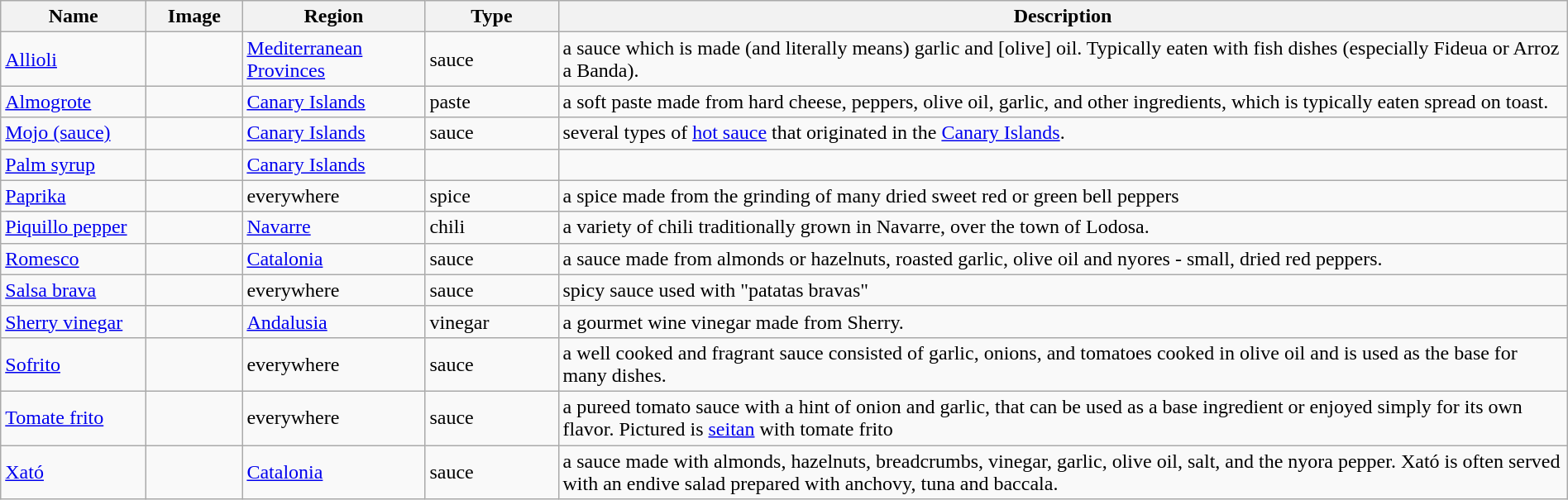<table class="wikitable sortable" width="100%">
<tr>
<th style="width:110px;">Name</th>
<th style="width:70px;">Image</th>
<th style="width:140px;">Region</th>
<th style="width:100px;">Type</th>
<th>Description</th>
</tr>
<tr>
<td><a href='#'>Allioli</a></td>
<td></td>
<td><a href='#'>Mediterranean Provinces</a></td>
<td>sauce</td>
<td>a sauce which is made (and literally means) garlic and [olive] oil. Typically eaten with fish dishes (especially Fideua or Arroz a Banda).</td>
</tr>
<tr>
<td><a href='#'>Almogrote</a></td>
<td></td>
<td><a href='#'>Canary Islands</a></td>
<td>paste</td>
<td>a soft paste made from hard cheese, peppers, olive oil, garlic, and other ingredients, which is typically eaten spread on toast.</td>
</tr>
<tr>
<td><a href='#'>Mojo (sauce)</a></td>
<td></td>
<td><a href='#'>Canary Islands</a></td>
<td>sauce</td>
<td>several types of <a href='#'>hot sauce</a> that originated in the <a href='#'>Canary Islands</a>.</td>
</tr>
<tr>
<td><a href='#'>Palm syrup</a></td>
<td></td>
<td><a href='#'>Canary Islands</a></td>
<td></td>
<td></td>
</tr>
<tr>
<td><a href='#'>Paprika</a></td>
<td></td>
<td>everywhere</td>
<td>spice</td>
<td>a spice made from the grinding of many dried sweet red or green bell peppers</td>
</tr>
<tr>
<td><a href='#'>Piquillo pepper</a></td>
<td></td>
<td><a href='#'>Navarre</a></td>
<td>chili</td>
<td>a variety of chili traditionally grown in Navarre, over the town of Lodosa.</td>
</tr>
<tr>
<td><a href='#'>Romesco</a></td>
<td></td>
<td><a href='#'>Catalonia</a></td>
<td>sauce</td>
<td>a sauce made from almonds or hazelnuts, roasted garlic, olive oil and nyores - small, dried red peppers.</td>
</tr>
<tr>
<td><a href='#'>Salsa brava</a></td>
<td></td>
<td>everywhere</td>
<td>sauce</td>
<td>spicy sauce used with "patatas bravas"</td>
</tr>
<tr>
<td><a href='#'>Sherry vinegar</a></td>
<td></td>
<td><a href='#'>Andalusia</a></td>
<td>vinegar</td>
<td>a gourmet wine vinegar made from Sherry.</td>
</tr>
<tr>
<td><a href='#'>Sofrito</a></td>
<td></td>
<td>everywhere</td>
<td>sauce</td>
<td>a well cooked and fragrant sauce consisted of garlic, onions, and tomatoes cooked in olive oil and is used as the base for many dishes.</td>
</tr>
<tr>
<td><a href='#'>Tomate frito</a></td>
<td></td>
<td>everywhere</td>
<td>sauce</td>
<td>a pureed tomato sauce with a hint of onion and garlic, that can be used as a base ingredient or enjoyed simply for its own flavor. Pictured is <a href='#'>seitan</a> with tomate frito</td>
</tr>
<tr>
<td><a href='#'>Xató</a></td>
<td></td>
<td><a href='#'>Catalonia</a></td>
<td>sauce</td>
<td>a sauce made with almonds, hazelnuts, breadcrumbs, vinegar, garlic, olive oil, salt, and the nyora pepper. Xató is often served with an endive salad prepared with anchovy, tuna and baccala.</td>
</tr>
</table>
